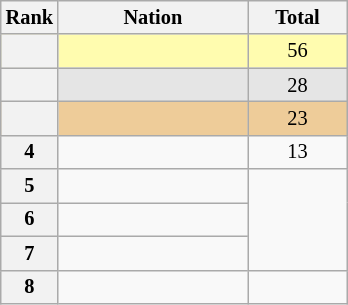<table class="wikitable sortable" style="text-align:center; font-size:85%">
<tr>
<th scope="col" style="width:25px;">Rank</th>
<th ! scope="col" style="width:120px;">Nation</th>
<th ! scope="col" style="width:60px;">Total</th>
</tr>
<tr bgcolor=fffcaf>
<th scope=row></th>
<td align=left></td>
<td>56</td>
</tr>
<tr bgcolor=e5e5e5>
<th scope=row></th>
<td align=left></td>
<td>28</td>
</tr>
<tr bgcolor=eecc99>
<th scope=row></th>
<td align=left></td>
<td>23</td>
</tr>
<tr>
<th scope=row>4</th>
<td align=left></td>
<td>13</td>
</tr>
<tr>
<th scope=row>5</th>
<td align=left></td>
<td rowspan=3></td>
</tr>
<tr>
<th scope=row>6</th>
<td align=left></td>
</tr>
<tr>
<th scope=row>7</th>
<td align=left></td>
</tr>
<tr>
<th scope=row>8</th>
<td align=left></td>
<td></td>
</tr>
</table>
